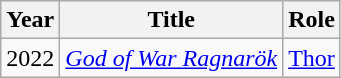<table snowfall class="wikitable sortable">
<tr>
<th>Year</th>
<th>Title</th>
<th>Role</th>
</tr>
<tr>
<td>2022</td>
<td><em><a href='#'>God of War Ragnarök</a></em></td>
<td><a href='#'>Thor</a></td>
</tr>
</table>
